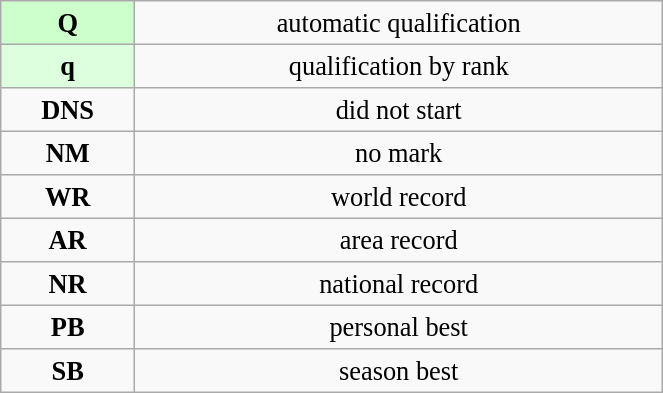<table class="wikitable" style=" text-align:center; font-size:110%;" width="35%">
<tr>
<td bgcolor="ccffcc"><strong>Q</strong></td>
<td>automatic qualification</td>
</tr>
<tr>
<td bgcolor="ddffdd"><strong>q</strong></td>
<td>qualification by rank</td>
</tr>
<tr>
<td><strong>DNS</strong></td>
<td>did not start</td>
</tr>
<tr>
<td><strong>NM</strong></td>
<td>no mark</td>
</tr>
<tr>
<td><strong>WR</strong></td>
<td>world record</td>
</tr>
<tr>
<td><strong>AR</strong></td>
<td>area record</td>
</tr>
<tr>
<td><strong>NR</strong></td>
<td>national record</td>
</tr>
<tr>
<td><strong>PB</strong></td>
<td>personal best</td>
</tr>
<tr>
<td><strong>SB</strong></td>
<td>season best</td>
</tr>
</table>
